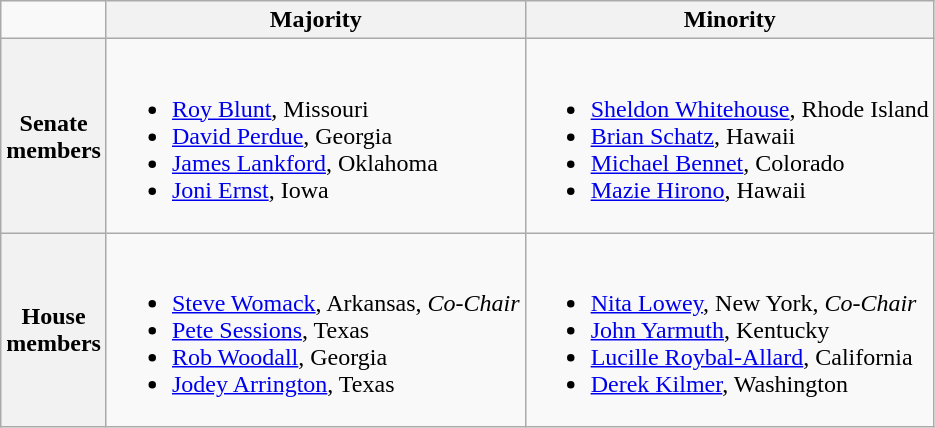<table class=wikitable>
<tr>
<td></td>
<th>Majority</th>
<th>Minority</th>
</tr>
<tr>
<th>Senate<br>members</th>
<td valign="top" ><br><ul><li><a href='#'>Roy Blunt</a>, Missouri</li><li><a href='#'>David Perdue</a>, Georgia</li><li><a href='#'>James Lankford</a>, Oklahoma</li><li><a href='#'>Joni Ernst</a>, Iowa</li></ul></td>
<td valign="top" ><br><ul><li><a href='#'>Sheldon Whitehouse</a>, Rhode Island</li><li><a href='#'>Brian Schatz</a>, Hawaii</li><li><a href='#'>Michael Bennet</a>, Colorado</li><li><a href='#'>Mazie Hirono</a>, Hawaii</li></ul></td>
</tr>
<tr>
<th>House<br>members</th>
<td valign="top" ><br><ul><li><a href='#'>Steve Womack</a>, Arkansas, <em>Co-Chair</em></li><li><a href='#'>Pete Sessions</a>, Texas</li><li><a href='#'>Rob Woodall</a>, Georgia</li><li><a href='#'>Jodey Arrington</a>, Texas</li></ul></td>
<td valign="top" ><br><ul><li><a href='#'>Nita Lowey</a>, New York, <em>Co-Chair</em></li><li><a href='#'>John Yarmuth</a>, Kentucky</li><li><a href='#'>Lucille Roybal-Allard</a>, California</li><li><a href='#'>Derek Kilmer</a>, Washington</li></ul></td>
</tr>
</table>
